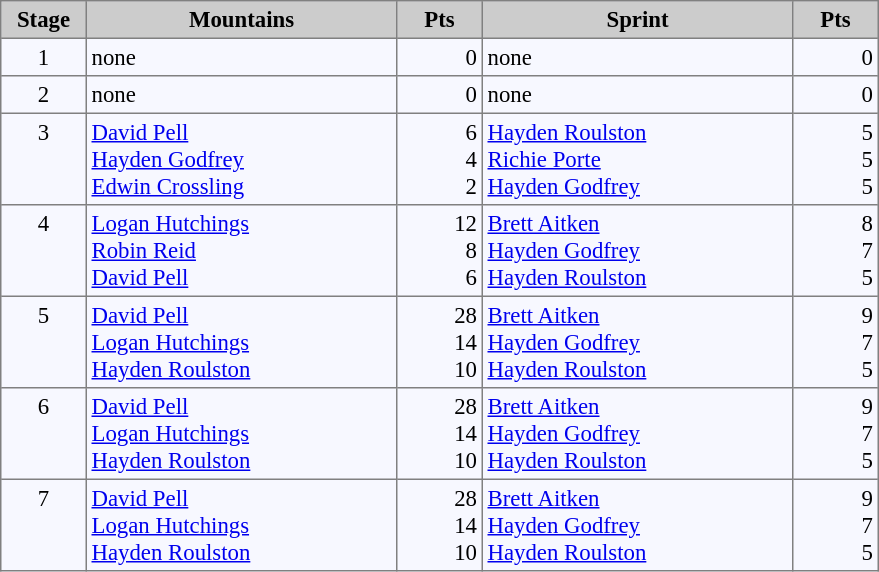<table bgcolor="#f7f8ff" cellpadding="3" cellspacing="0" border="1" style="font-size: 95%; border: gray solid 1px; border-collapse: collapse;">
<tr bgcolor="#CCCCCC">
<td align="center" width="50"><strong>Stage</strong></td>
<td align="center" width="200"><strong>Mountains</strong></td>
<td align="center" width="50"><strong>Pts</strong></td>
<td align="center" width="200"><strong>Sprint</strong></td>
<td align="center" width="50"><strong>Pts</strong></td>
</tr>
<tr valign=top>
<td align=center>1</td>
<td>none</td>
<td align=right>0</td>
<td>none</td>
<td align=right>0</td>
</tr>
<tr valign=top>
<td align=center>2</td>
<td>none</td>
<td align=right>0</td>
<td>none</td>
<td align=right>0</td>
</tr>
<tr valign=top>
<td align=center>3</td>
<td> <a href='#'>David Pell</a><br>  <a href='#'>Hayden Godfrey</a><br>  <a href='#'>Edwin Crossling</a></td>
<td align=right>6<br>4<br>2</td>
<td> <a href='#'>Hayden Roulston</a><br>  <a href='#'>Richie Porte</a><br>  <a href='#'>Hayden Godfrey</a></td>
<td align=right>5<br>5<br>5</td>
</tr>
<tr valign=top>
<td align=center>4</td>
<td> <a href='#'>Logan Hutchings</a><br>  <a href='#'>Robin Reid</a><br>  <a href='#'>David Pell</a></td>
<td align=right>12<br>8<br>6</td>
<td> <a href='#'>Brett Aitken</a><br>  <a href='#'>Hayden Godfrey</a><br>  <a href='#'>Hayden Roulston</a></td>
<td align=right>8<br>7<br>5</td>
</tr>
<tr valign=top>
<td align=center>5</td>
<td> <a href='#'>David Pell</a><br>  <a href='#'>Logan Hutchings</a><br>  <a href='#'>Hayden Roulston</a></td>
<td align=right>28<br>14<br>10</td>
<td> <a href='#'>Brett Aitken</a><br>  <a href='#'>Hayden Godfrey</a><br>  <a href='#'>Hayden Roulston</a></td>
<td align=right>9<br>7<br>5</td>
</tr>
<tr valign=top>
<td align=center>6</td>
<td> <a href='#'>David Pell</a><br>  <a href='#'>Logan Hutchings</a><br>  <a href='#'>Hayden Roulston</a></td>
<td align=right>28<br>14<br>10</td>
<td> <a href='#'>Brett Aitken</a><br>  <a href='#'>Hayden Godfrey</a><br>  <a href='#'>Hayden Roulston</a></td>
<td align=right>9<br>7<br>5</td>
</tr>
<tr valign=top>
<td align=center>7</td>
<td> <a href='#'>David Pell</a><br>  <a href='#'>Logan Hutchings</a><br>  <a href='#'>Hayden Roulston</a></td>
<td align=right>28<br>14<br>10</td>
<td> <a href='#'>Brett Aitken</a><br>  <a href='#'>Hayden Godfrey</a><br>  <a href='#'>Hayden Roulston</a></td>
<td align=right>9<br>7<br>5</td>
</tr>
</table>
